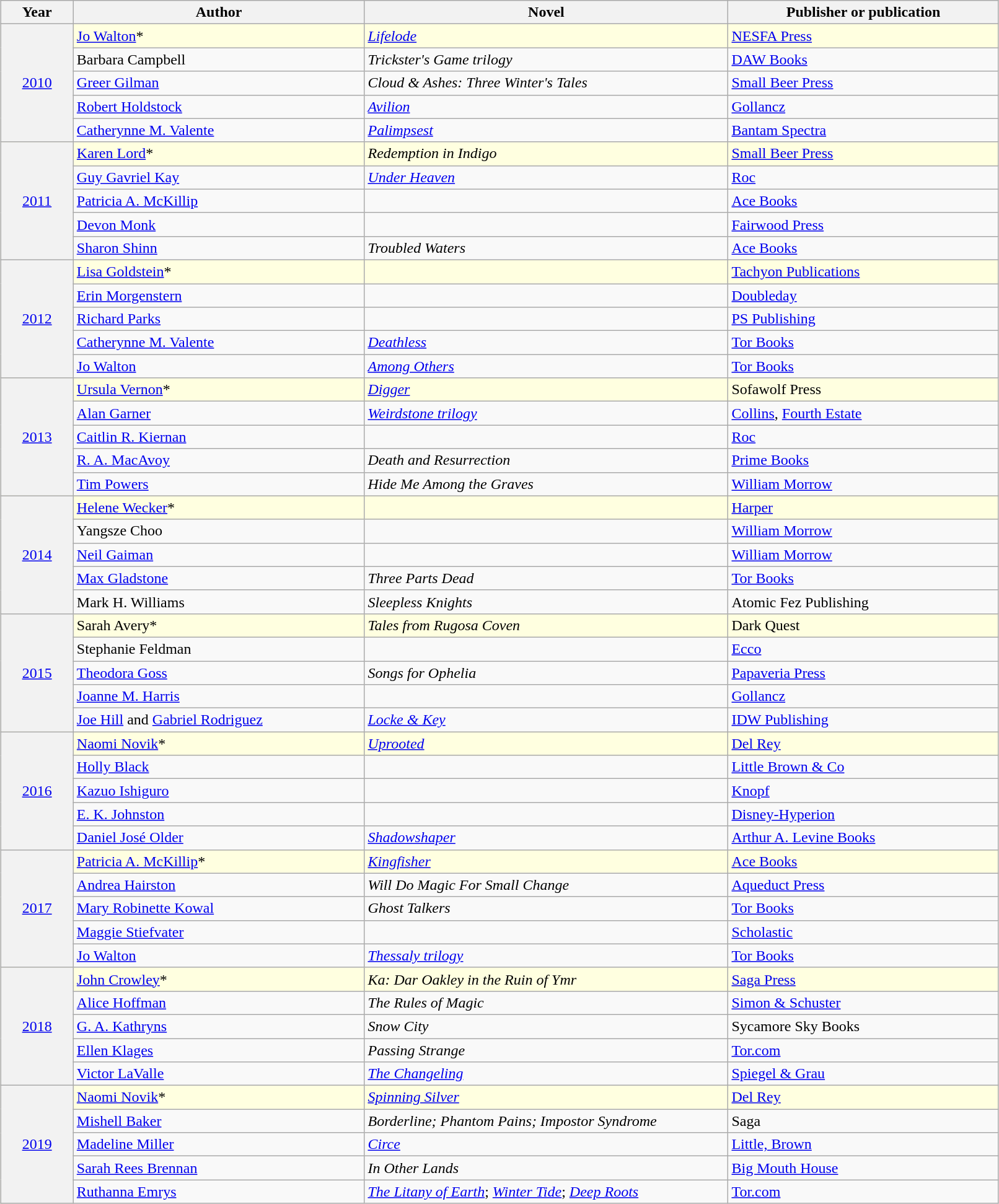<table class="sortable wikitable" width="85%" style="margin: 1em auto 1em auto">
<tr>
<th width="7%" scope="col">Year</th>
<th width="28%" scope="col">Author</th>
<th width="35%" scope="col">Novel</th>
<th width="26%" scope="col">Publisher or publication</th>
</tr>
<tr style="background:lightyellow;">
<th rowspan="5" scope="row" align="center" style="font-weight:normal;"><a href='#'>2010</a></th>
<td><a href='#'>Jo Walton</a>*</td>
<td><em><a href='#'>Lifelode</a></em></td>
<td><a href='#'>NESFA Press</a></td>
</tr>
<tr>
<td>Barbara Campbell</td>
<td><em>Trickster's Game trilogy</em></td>
<td><a href='#'>DAW Books</a></td>
</tr>
<tr>
<td><a href='#'>Greer Gilman</a></td>
<td><em>Cloud & Ashes: Three Winter's Tales</em></td>
<td><a href='#'>Small Beer Press</a></td>
</tr>
<tr>
<td><a href='#'>Robert Holdstock</a></td>
<td><em><a href='#'>Avilion</a></em></td>
<td><a href='#'>Gollancz</a></td>
</tr>
<tr>
<td><a href='#'>Catherynne M. Valente</a></td>
<td><em><a href='#'>Palimpsest</a></em></td>
<td><a href='#'>Bantam Spectra</a></td>
</tr>
<tr style="background:lightyellow;">
<th rowspan="5" scope="row" align="center" style="font-weight:normal;"><a href='#'>2011</a></th>
<td><a href='#'>Karen Lord</a>*</td>
<td><em>Redemption in Indigo</em></td>
<td><a href='#'>Small Beer Press</a></td>
</tr>
<tr>
<td><a href='#'>Guy Gavriel Kay</a></td>
<td><em><a href='#'>Under Heaven</a></em></td>
<td><a href='#'>Roc</a></td>
</tr>
<tr>
<td><a href='#'>Patricia A. McKillip</a></td>
<td><em></em></td>
<td><a href='#'>Ace Books</a></td>
</tr>
<tr>
<td><a href='#'>Devon Monk</a></td>
<td><em></em></td>
<td><a href='#'>Fairwood Press</a></td>
</tr>
<tr>
<td><a href='#'>Sharon Shinn</a></td>
<td><em>Troubled Waters</em></td>
<td><a href='#'>Ace Books</a></td>
</tr>
<tr style="background:lightyellow;">
<th rowspan="5" scope="row" align="center" style="font-weight:normal;"><a href='#'>2012</a></th>
<td><a href='#'>Lisa Goldstein</a>*</td>
<td><em></em></td>
<td><a href='#'>Tachyon Publications</a></td>
</tr>
<tr>
<td><a href='#'>Erin Morgenstern</a></td>
<td><em></em></td>
<td><a href='#'>Doubleday</a></td>
</tr>
<tr>
<td><a href='#'>Richard Parks</a></td>
<td><em></em></td>
<td><a href='#'>PS Publishing</a></td>
</tr>
<tr>
<td><a href='#'>Catherynne M. Valente</a></td>
<td><em><a href='#'>Deathless</a></em></td>
<td><a href='#'>Tor Books</a></td>
</tr>
<tr>
<td><a href='#'>Jo Walton</a></td>
<td><em><a href='#'>Among Others</a></em></td>
<td><a href='#'>Tor Books</a></td>
</tr>
<tr style="background:lightyellow;">
<th rowspan="5" scope="row" align="center" style="font-weight:normal;"><a href='#'>2013</a></th>
<td><a href='#'>Ursula Vernon</a>*</td>
<td><em><a href='#'>Digger</a></em></td>
<td>Sofawolf Press</td>
</tr>
<tr>
<td><a href='#'>Alan Garner</a></td>
<td><em><a href='#'>Weirdstone trilogy</a></em></td>
<td><a href='#'>Collins</a>, <a href='#'>Fourth Estate</a></td>
</tr>
<tr>
<td><a href='#'>Caitlin R. Kiernan</a></td>
<td><em></em></td>
<td><a href='#'>Roc</a></td>
</tr>
<tr>
<td><a href='#'>R. A. MacAvoy</a></td>
<td><em>Death and Resurrection</em></td>
<td><a href='#'>Prime Books</a></td>
</tr>
<tr>
<td><a href='#'>Tim Powers</a></td>
<td><em>Hide Me Among the Graves</em></td>
<td><a href='#'>William Morrow</a></td>
</tr>
<tr style="background:lightyellow;">
<th rowspan="5" scope="row" align="center" style="font-weight:normal;"><a href='#'>2014</a></th>
<td><a href='#'>Helene Wecker</a>*</td>
<td><em></em></td>
<td><a href='#'>Harper</a></td>
</tr>
<tr>
<td>Yangsze Choo</td>
<td><em></em></td>
<td><a href='#'>William Morrow</a></td>
</tr>
<tr>
<td><a href='#'>Neil Gaiman</a></td>
<td><em></em></td>
<td><a href='#'>William Morrow</a></td>
</tr>
<tr>
<td><a href='#'>Max Gladstone</a></td>
<td><em>Three Parts Dead</em></td>
<td><a href='#'>Tor Books</a></td>
</tr>
<tr>
<td>Mark H. Williams</td>
<td><em>Sleepless Knights</em></td>
<td>Atomic Fez Publishing</td>
</tr>
<tr style="background:lightyellow;">
<th rowspan="5" scope="row" align="center" style="font-weight:normal;"><a href='#'>2015</a></th>
<td>Sarah Avery*</td>
<td><em>Tales from Rugosa Coven</em></td>
<td>Dark Quest</td>
</tr>
<tr>
<td>Stephanie Feldman</td>
<td><em></em></td>
<td><a href='#'>Ecco</a></td>
</tr>
<tr>
<td><a href='#'>Theodora Goss</a></td>
<td><em>Songs for Ophelia</em></td>
<td><a href='#'>Papaveria Press</a></td>
</tr>
<tr>
<td><a href='#'>Joanne M. Harris</a></td>
<td><em></em></td>
<td><a href='#'>Gollancz</a></td>
</tr>
<tr>
<td><a href='#'>Joe Hill</a> and <a href='#'>Gabriel Rodriguez</a></td>
<td><em><a href='#'>Locke & Key</a></em></td>
<td><a href='#'>IDW Publishing</a></td>
</tr>
<tr style="background:lightyellow;">
<th rowspan="5" scope="row" align="center" style="font-weight:normal;"><a href='#'>2016</a></th>
<td><a href='#'>Naomi Novik</a>*</td>
<td><em><a href='#'>Uprooted</a></em></td>
<td><a href='#'>Del Rey</a></td>
</tr>
<tr>
<td><a href='#'>Holly Black</a></td>
<td><em></em></td>
<td><a href='#'>Little Brown & Co</a></td>
</tr>
<tr>
<td><a href='#'>Kazuo Ishiguro</a></td>
<td><em></em></td>
<td><a href='#'>Knopf</a></td>
</tr>
<tr>
<td><a href='#'>E. K. Johnston</a></td>
<td><em></em></td>
<td><a href='#'>Disney-Hyperion</a></td>
</tr>
<tr>
<td><a href='#'>Daniel José Older</a></td>
<td><em><a href='#'>Shadowshaper</a></em></td>
<td><a href='#'>Arthur A. Levine Books</a></td>
</tr>
<tr style="background:lightyellow;">
<th rowspan="5" scope="row" align="center" style="font-weight:normal;"><a href='#'>2017</a></th>
<td><a href='#'>Patricia A. McKillip</a>*</td>
<td><em><a href='#'>Kingfisher</a></em></td>
<td><a href='#'>Ace Books</a></td>
</tr>
<tr>
<td><a href='#'>Andrea Hairston</a></td>
<td><em>Will Do Magic For Small Change</em></td>
<td><a href='#'>Aqueduct Press</a></td>
</tr>
<tr>
<td><a href='#'>Mary Robinette Kowal</a></td>
<td><em>Ghost Talkers</em></td>
<td><a href='#'>Tor Books</a></td>
</tr>
<tr>
<td><a href='#'>Maggie Stiefvater</a></td>
<td><em></em></td>
<td><a href='#'>Scholastic</a></td>
</tr>
<tr>
<td><a href='#'>Jo Walton</a></td>
<td><em><a href='#'>Thessaly trilogy</a></em></td>
<td><a href='#'>Tor Books</a></td>
</tr>
<tr style="background:lightyellow;">
<th rowspan="5" scope="row" align="center" style="font-weight:normal;"><a href='#'>2018</a></th>
<td><a href='#'>John Crowley</a>*</td>
<td><em>Ka: Dar Oakley in the Ruin of Ymr</em></td>
<td><a href='#'>Saga Press</a></td>
</tr>
<tr>
<td><a href='#'>Alice Hoffman</a></td>
<td><em>The Rules of Magic</em></td>
<td><a href='#'>Simon & Schuster</a></td>
</tr>
<tr>
<td><a href='#'>G. A. Kathryns</a></td>
<td><em>Snow City</em></td>
<td>Sycamore Sky Books</td>
</tr>
<tr>
<td><a href='#'>Ellen Klages</a></td>
<td><em>Passing Strange</em></td>
<td><a href='#'>Tor.com</a></td>
</tr>
<tr>
<td><a href='#'>Victor LaValle</a></td>
<td><em><a href='#'>The Changeling</a></em></td>
<td><a href='#'>Spiegel & Grau</a></td>
</tr>
<tr style="background:lightyellow;">
<th rowspan="5" scope="row" align="center" style="font-weight:normal;"><a href='#'>2019</a></th>
<td><a href='#'>Naomi Novik</a>*</td>
<td><em><a href='#'>Spinning Silver</a></em></td>
<td><a href='#'>Del Rey</a></td>
</tr>
<tr>
<td><a href='#'>Mishell Baker</a></td>
<td><em>Borderline; Phantom Pains; Impostor Syndrome</em></td>
<td>Saga</td>
</tr>
<tr>
<td><a href='#'>Madeline Miller</a></td>
<td><em><a href='#'>Circe</a></em></td>
<td><a href='#'>Little, Brown</a></td>
</tr>
<tr>
<td><a href='#'>Sarah Rees Brennan</a></td>
<td><em>In Other Lands</em></td>
<td><a href='#'>Big Mouth House</a></td>
</tr>
<tr>
<td><a href='#'>Ruthanna Emrys</a></td>
<td><em><a href='#'>The Litany of Earth</a></em>; <em><a href='#'>Winter Tide</a></em>; <em><a href='#'>Deep Roots</a></em></td>
<td><a href='#'>Tor.com</a></td>
</tr>
</table>
